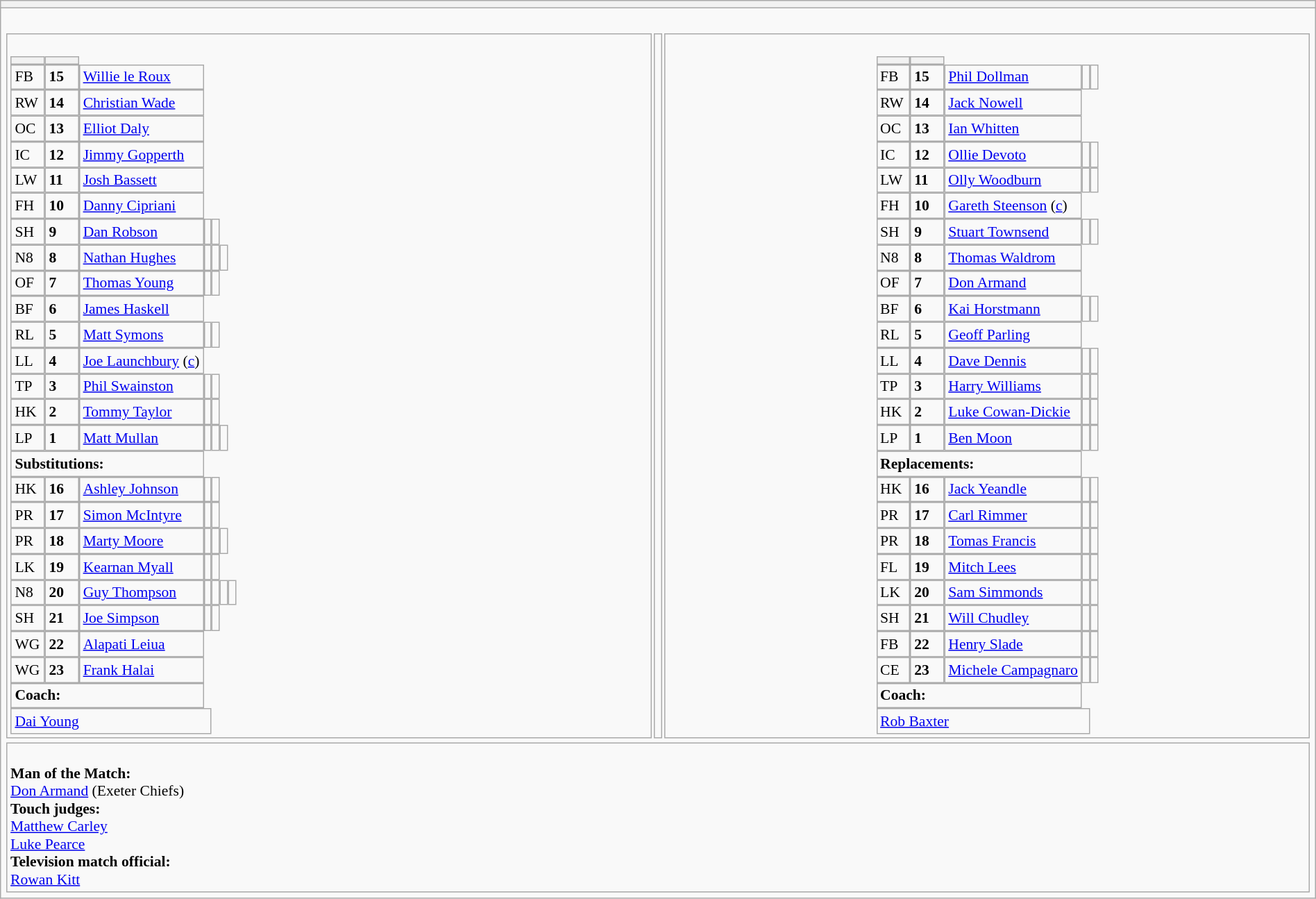<table style="width:100%" class="wikitable collapsible collapsed">
<tr>
<th></th>
</tr>
<tr>
<td><br>




<table style="width:100%">
<tr>
<td style="vertical-align:top;width:50%"><br><table style="font-size:90%" cellspacing="0" cellpadding="0">
<tr>
<th width="25"></th>
<th width="25"></th>
</tr>
<tr>
<td>FB</td>
<td><strong>15</strong></td>
<td> <a href='#'>Willie le Roux</a></td>
</tr>
<tr>
<td>RW</td>
<td><strong>14</strong></td>
<td> <a href='#'>Christian Wade</a></td>
</tr>
<tr>
<td>OC</td>
<td><strong>13</strong></td>
<td> <a href='#'>Elliot Daly</a></td>
</tr>
<tr>
<td>IC</td>
<td><strong>12</strong></td>
<td> <a href='#'>Jimmy Gopperth</a></td>
</tr>
<tr>
<td>LW</td>
<td><strong>11</strong></td>
<td> <a href='#'>Josh Bassett</a></td>
</tr>
<tr>
<td>FH</td>
<td><strong>10</strong></td>
<td> <a href='#'>Danny Cipriani</a></td>
</tr>
<tr>
<td>SH</td>
<td><strong>9</strong></td>
<td> <a href='#'>Dan Robson</a></td>
<td></td>
<td></td>
</tr>
<tr>
<td>N8</td>
<td><strong>8</strong></td>
<td> <a href='#'>Nathan Hughes</a></td>
<td></td>
<td></td>
<td></td>
</tr>
<tr>
<td>OF</td>
<td><strong>7</strong></td>
<td> <a href='#'>Thomas Young</a></td>
<td></td>
<td></td>
</tr>
<tr>
<td>BF</td>
<td><strong>6</strong></td>
<td> <a href='#'>James Haskell</a></td>
</tr>
<tr>
<td>RL</td>
<td><strong>5</strong></td>
<td> <a href='#'>Matt Symons</a></td>
<td></td>
<td></td>
</tr>
<tr>
<td>LL</td>
<td><strong>4</strong></td>
<td> <a href='#'>Joe Launchbury</a> (<a href='#'>c</a>)</td>
</tr>
<tr>
<td>TP</td>
<td><strong>3</strong></td>
<td> <a href='#'>Phil Swainston</a></td>
<td></td>
<td></td>
</tr>
<tr>
<td>HK</td>
<td><strong>2</strong></td>
<td> <a href='#'>Tommy Taylor</a></td>
<td></td>
<td></td>
</tr>
<tr>
<td>LP</td>
<td><strong>1</strong></td>
<td> <a href='#'>Matt Mullan</a></td>
<td></td>
<td></td>
<td></td>
</tr>
<tr>
<td colspan=3><strong>Substitutions:</strong></td>
</tr>
<tr>
<td>HK</td>
<td><strong>16</strong></td>
<td> <a href='#'>Ashley Johnson</a></td>
<td></td>
<td></td>
</tr>
<tr>
<td>PR</td>
<td><strong>17</strong></td>
<td> <a href='#'>Simon McIntyre</a></td>
<td></td>
<td></td>
</tr>
<tr>
<td>PR</td>
<td><strong>18</strong></td>
<td> <a href='#'>Marty Moore</a></td>
<td></td>
<td></td>
<td></td>
</tr>
<tr>
<td>LK</td>
<td><strong>19</strong></td>
<td> <a href='#'>Kearnan Myall</a></td>
<td></td>
<td></td>
</tr>
<tr>
<td>N8</td>
<td><strong>20</strong></td>
<td> <a href='#'>Guy Thompson</a></td>
<td></td>
<td></td>
<td></td>
<td></td>
</tr>
<tr>
<td>SH</td>
<td><strong>21</strong></td>
<td> <a href='#'>Joe Simpson</a></td>
<td></td>
<td></td>
</tr>
<tr>
<td>WG</td>
<td><strong>22</strong></td>
<td> <a href='#'>Alapati Leiua</a></td>
</tr>
<tr>
<td>WG</td>
<td><strong>23</strong></td>
<td> <a href='#'>Frank Halai</a></td>
</tr>
<tr>
<td colspan=3><strong>Coach:</strong></td>
</tr>
<tr>
<td colspan="4"> <a href='#'>Dai Young</a></td>
</tr>
</table>
</td>
<td style="vertical-align:top"></td>
<td style="vertical-align:top;width:50%"><br><table style="font-size:90%" cellspacing="0" cellpadding="0" align="center">
<tr>
<th width="25"></th>
<th width="25"></th>
</tr>
<tr>
<td>FB</td>
<td><strong>15</strong></td>
<td> <a href='#'>Phil Dollman</a></td>
<td></td>
<td></td>
</tr>
<tr>
<td>RW</td>
<td><strong>14</strong></td>
<td> <a href='#'>Jack Nowell</a></td>
</tr>
<tr>
<td>OC</td>
<td><strong>13</strong></td>
<td> <a href='#'>Ian Whitten</a></td>
</tr>
<tr>
<td>IC</td>
<td><strong>12</strong></td>
<td> <a href='#'>Ollie Devoto</a></td>
<td></td>
<td></td>
</tr>
<tr>
<td>LW</td>
<td><strong>11</strong></td>
<td> <a href='#'>Olly Woodburn</a></td>
<td></td>
<td></td>
</tr>
<tr>
<td>FH</td>
<td><strong>10</strong></td>
<td> <a href='#'>Gareth Steenson</a> (<a href='#'>c</a>)</td>
</tr>
<tr>
<td>SH</td>
<td><strong>9</strong></td>
<td> <a href='#'>Stuart Townsend</a></td>
<td></td>
<td></td>
</tr>
<tr>
<td>N8</td>
<td><strong>8</strong></td>
<td> <a href='#'>Thomas Waldrom</a></td>
</tr>
<tr>
<td>OF</td>
<td><strong>7</strong></td>
<td> <a href='#'>Don Armand</a></td>
</tr>
<tr>
<td>BF</td>
<td><strong>6</strong></td>
<td> <a href='#'>Kai Horstmann</a></td>
<td></td>
<td></td>
</tr>
<tr>
<td>RL</td>
<td><strong>5</strong></td>
<td> <a href='#'>Geoff Parling</a></td>
</tr>
<tr>
<td>LL</td>
<td><strong>4</strong></td>
<td> <a href='#'>Dave Dennis</a></td>
<td></td>
<td></td>
</tr>
<tr>
<td>TP</td>
<td><strong>3</strong></td>
<td> <a href='#'>Harry Williams</a></td>
<td></td>
<td></td>
</tr>
<tr>
<td>HK</td>
<td><strong>2</strong></td>
<td> <a href='#'>Luke Cowan-Dickie</a></td>
<td></td>
<td></td>
</tr>
<tr>
<td>LP</td>
<td><strong>1</strong></td>
<td> <a href='#'>Ben Moon</a></td>
<td></td>
<td></td>
</tr>
<tr>
<td colspan=3><strong>Replacements:</strong></td>
</tr>
<tr>
<td>HK</td>
<td><strong>16</strong></td>
<td> <a href='#'>Jack Yeandle</a></td>
<td></td>
<td></td>
</tr>
<tr>
<td>PR</td>
<td><strong>17</strong></td>
<td> <a href='#'>Carl Rimmer</a></td>
<td></td>
<td></td>
</tr>
<tr>
<td>PR</td>
<td><strong>18</strong></td>
<td> <a href='#'>Tomas Francis</a></td>
<td></td>
<td></td>
</tr>
<tr>
<td>FL</td>
<td><strong>19</strong></td>
<td> <a href='#'>Mitch Lees</a></td>
<td></td>
<td></td>
</tr>
<tr>
<td>LK</td>
<td><strong>20</strong></td>
<td> <a href='#'>Sam Simmonds</a></td>
<td></td>
<td></td>
</tr>
<tr>
<td>SH</td>
<td><strong>21</strong></td>
<td> <a href='#'>Will Chudley</a></td>
<td></td>
<td></td>
</tr>
<tr>
<td>FB</td>
<td><strong>22</strong></td>
<td> <a href='#'>Henry Slade</a></td>
<td></td>
<td></td>
</tr>
<tr>
<td>CE</td>
<td><strong>23</strong></td>
<td> <a href='#'>Michele Campagnaro</a></td>
<td></td>
<td></td>
</tr>
<tr>
<td colspan=3><strong>Coach:</strong></td>
</tr>
<tr>
<td colspan="4"> <a href='#'>Rob Baxter</a></td>
</tr>
</table>
</td>
</tr>
</table>
<table width=100% style="font-size:90%">
<tr>
<td><br><strong>Man of the Match:</strong>
<br><a href='#'>Don Armand</a> (Exeter Chiefs)<br><strong>Touch judges:</strong>
<br><a href='#'>Matthew Carley</a>
<br><a href='#'>Luke Pearce</a>
<br><strong>Television match official:</strong>
<br><a href='#'>Rowan Kitt</a></td>
</tr>
</table>
</td>
</tr>
</table>
